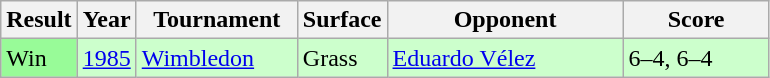<table class="sortable wikitable">
<tr>
<th style="width:40px;">Result</th>
<th style="width:30px;">Year</th>
<th style="width:100px;">Tournament</th>
<th style="width:50px;">Surface</th>
<th style="width:150px;">Opponent</th>
<th style="width:90px;" class="unsortable">Score</th>
</tr>
<tr style="background:#ccffcc;">
<td style="background:#98fb98;">Win</td>
<td><a href='#'>1985</a></td>
<td><a href='#'>Wimbledon</a></td>
<td>Grass</td>
<td> <a href='#'>Eduardo Vélez</a></td>
<td>6–4, 6–4</td>
</tr>
</table>
